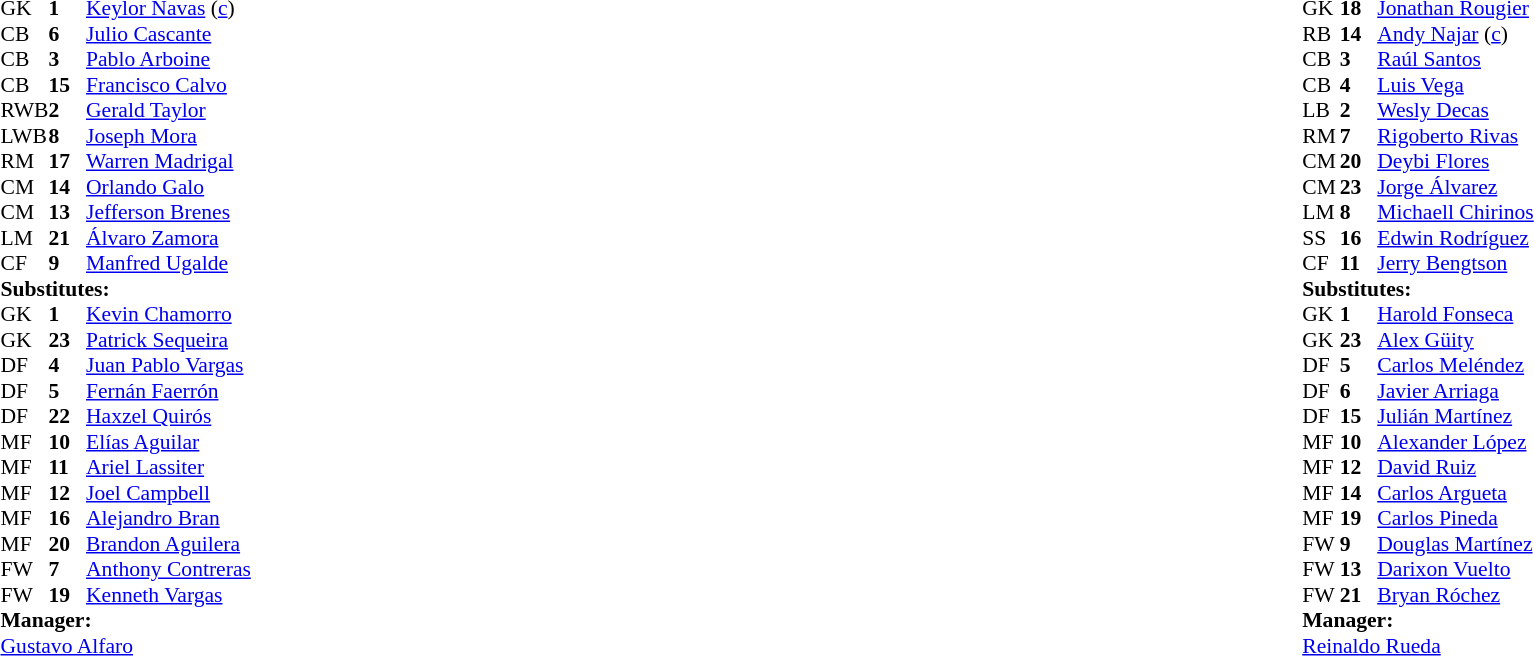<table width="100%">
<tr>
<td valign="top" width="40%"><br><table style="font-size:90%" cellspacing="0" cellpadding="0">
<tr>
<th width=25></th>
<th width=25></th>
</tr>
<tr>
<td>GK</td>
<td><strong>1 </strong></td>
<td><a href='#'>Keylor Navas</a> (<a href='#'>c</a>)</td>
</tr>
<tr>
<td>CB</td>
<td><strong>6</strong></td>
<td><a href='#'>Julio Cascante</a></td>
</tr>
<tr>
<td>CB</td>
<td><strong>3</strong></td>
<td><a href='#'>Pablo Arboine</a></td>
</tr>
<tr>
<td>CB</td>
<td><strong>15</strong></td>
<td><a href='#'>Francisco Calvo</a></td>
</tr>
<tr>
<td>RWB</td>
<td><strong>2</strong></td>
<td><a href='#'>Gerald Taylor</a></td>
<td></td>
<td></td>
</tr>
<tr>
<td>LWB</td>
<td><strong>8</strong></td>
<td><a href='#'>Joseph Mora</a></td>
<td></td>
<td></td>
</tr>
<tr>
<td>RM</td>
<td><strong>17</strong></td>
<td><a href='#'>Warren Madrigal</a></td>
<td></td>
<td></td>
</tr>
<tr>
<td>CM</td>
<td><strong>14</strong></td>
<td><a href='#'>Orlando Galo</a></td>
</tr>
<tr>
<td>CM</td>
<td><strong>13</strong></td>
<td><a href='#'>Jefferson Brenes</a></td>
</tr>
<tr>
<td>LM</td>
<td><strong>21</strong></td>
<td><a href='#'>Álvaro Zamora</a></td>
<td></td>
<td></td>
</tr>
<tr>
<td>CF</td>
<td><strong>9</strong></td>
<td><a href='#'>Manfred Ugalde</a></td>
<td></td>
<td></td>
</tr>
<tr>
<td colspan=3><strong>Substitutes:</strong></td>
</tr>
<tr>
<td>GK</td>
<td><strong>1</strong></td>
<td><a href='#'>Kevin Chamorro</a></td>
</tr>
<tr>
<td>GK</td>
<td><strong>23</strong></td>
<td><a href='#'>Patrick Sequeira</a></td>
</tr>
<tr>
<td>DF</td>
<td><strong>4</strong></td>
<td><a href='#'>Juan Pablo Vargas</a></td>
<td></td>
<td></td>
</tr>
<tr>
<td>DF</td>
<td><strong>5</strong></td>
<td><a href='#'>Fernán Faerrón</a></td>
</tr>
<tr>
<td>DF</td>
<td><strong>22</strong></td>
<td><a href='#'>Haxzel Quirós</a></td>
<td></td>
<td></td>
</tr>
<tr>
<td>MF</td>
<td><strong>10</strong></td>
<td><a href='#'>Elías Aguilar</a></td>
</tr>
<tr>
<td>MF</td>
<td><strong>11</strong></td>
<td><a href='#'>Ariel Lassiter</a></td>
</tr>
<tr>
<td>MF</td>
<td><strong>12</strong></td>
<td><a href='#'>Joel Campbell</a></td>
<td></td>
<td></td>
</tr>
<tr>
<td>MF</td>
<td><strong>16</strong></td>
<td><a href='#'>Alejandro Bran</a></td>
</tr>
<tr>
<td>MF</td>
<td><strong>20</strong></td>
<td><a href='#'>Brandon Aguilera</a></td>
</tr>
<tr>
<td>FW</td>
<td><strong>7</strong></td>
<td><a href='#'>Anthony Contreras</a></td>
<td></td>
<td></td>
</tr>
<tr>
<td>FW</td>
<td><strong>19</strong></td>
<td><a href='#'>Kenneth Vargas</a></td>
<td></td>
<td></td>
</tr>
<tr>
<td colspan=3><strong>Manager:</strong></td>
</tr>
<tr>
<td colspan=3> <a href='#'>Gustavo Alfaro</a></td>
</tr>
</table>
</td>
<td valign="top"></td>
<td valign="top" width="50%"><br><table style="font-size:90%; margin:auto" cellspacing="0" cellpadding="0">
<tr>
<th width=25></th>
<th width=25></th>
</tr>
<tr>
<td>GK</td>
<td><strong>18</strong></td>
<td><a href='#'>Jonathan Rougier</a></td>
</tr>
<tr>
<td>RB</td>
<td><strong>14</strong></td>
<td><a href='#'>Andy Najar</a> (<a href='#'>c</a>)</td>
</tr>
<tr>
<td>CB</td>
<td><strong>3</strong></td>
<td><a href='#'>Raúl Santos</a></td>
</tr>
<tr>
<td>CB</td>
<td><strong>4</strong></td>
<td><a href='#'>Luis Vega</a></td>
</tr>
<tr>
<td>LB</td>
<td><strong>2</strong></td>
<td><a href='#'>Wesly Decas</a></td>
</tr>
<tr>
<td>RM</td>
<td><strong>7</strong></td>
<td><a href='#'>Rigoberto Rivas</a></td>
<td></td>
<td></td>
</tr>
<tr>
<td>CM</td>
<td><strong>20</strong></td>
<td><a href='#'>Deybi Flores</a></td>
<td></td>
</tr>
<tr>
<td>CM</td>
<td><strong>23</strong></td>
<td><a href='#'>Jorge Álvarez</a></td>
<td></td>
<td></td>
</tr>
<tr>
<td>LM</td>
<td><strong>8</strong></td>
<td><a href='#'>Michaell Chirinos</a></td>
<td></td>
<td></td>
</tr>
<tr>
<td>SS</td>
<td><strong>16</strong></td>
<td><a href='#'>Edwin Rodríguez</a></td>
</tr>
<tr>
<td>CF</td>
<td><strong>11</strong></td>
<td><a href='#'>Jerry Bengtson</a></td>
<td></td>
<td></td>
</tr>
<tr>
<td colspan=3><strong>Substitutes:</strong></td>
</tr>
<tr>
<td>GK</td>
<td><strong>1</strong></td>
<td><a href='#'>Harold Fonseca</a></td>
</tr>
<tr>
<td>GK</td>
<td><strong>23</strong></td>
<td><a href='#'>Alex Güity</a></td>
</tr>
<tr>
<td>DF</td>
<td><strong>5</strong></td>
<td><a href='#'>Carlos Meléndez</a></td>
</tr>
<tr>
<td>DF</td>
<td><strong>6</strong></td>
<td><a href='#'>Javier Arriaga</a></td>
</tr>
<tr>
<td>DF</td>
<td><strong>15</strong></td>
<td><a href='#'>Julián Martínez</a></td>
</tr>
<tr>
<td>MF</td>
<td><strong>10</strong></td>
<td><a href='#'>Alexander López</a></td>
</tr>
<tr>
<td>MF</td>
<td><strong>12</strong></td>
<td><a href='#'>David Ruiz</a></td>
<td></td>
<td></td>
</tr>
<tr>
<td>MF</td>
<td><strong>14</strong></td>
<td><a href='#'>Carlos Argueta</a></td>
</tr>
<tr>
<td>MF</td>
<td><strong>19</strong></td>
<td><a href='#'>Carlos Pineda</a></td>
</tr>
<tr>
<td>FW</td>
<td><strong>9</strong></td>
<td><a href='#'>Douglas Martínez</a></td>
<td></td>
<td></td>
</tr>
<tr>
<td>FW</td>
<td><strong>13</strong></td>
<td><a href='#'>Darixon Vuelto</a></td>
<td></td>
<td></td>
</tr>
<tr>
<td>FW</td>
<td><strong>21</strong></td>
<td><a href='#'>Bryan Róchez</a></td>
<td></td>
<td></td>
</tr>
<tr>
<td colspan=3><strong>Manager:</strong></td>
</tr>
<tr>
<td colspan=3> <a href='#'>Reinaldo Rueda</a></td>
</tr>
</table>
</td>
</tr>
</table>
